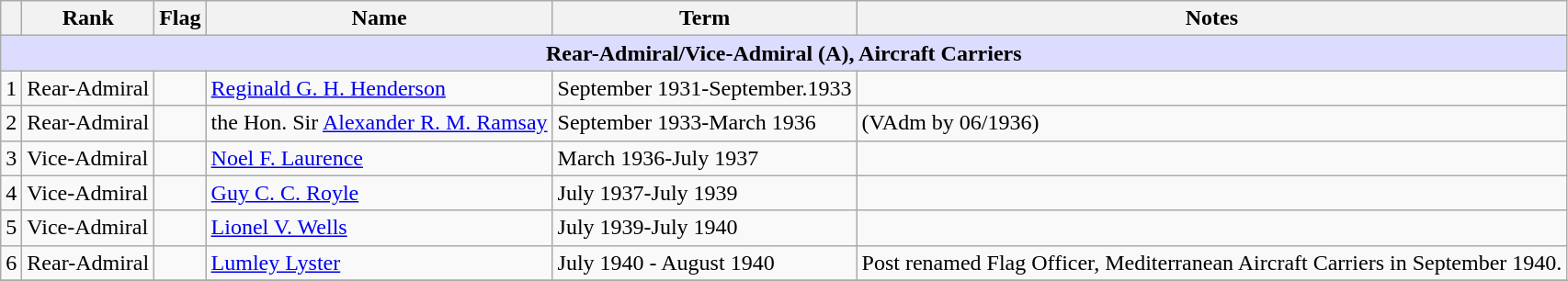<table class="wikitable">
<tr>
<th></th>
<th>Rank</th>
<th>Flag</th>
<th>Name</th>
<th>Term</th>
<th>Notes</th>
</tr>
<tr>
<td colspan="6" align="center" style="background:#dcdcfe;"><strong>Rear-Admiral/Vice-Admiral (A), Aircraft Carriers</strong></td>
</tr>
<tr>
<td>1</td>
<td>Rear-Admiral</td>
<td></td>
<td><a href='#'>Reginald G. H. Henderson</a></td>
<td>September 1931-September.1933</td>
<td></td>
</tr>
<tr>
<td>2</td>
<td>Rear-Admiral</td>
<td></td>
<td>the Hon. Sir <a href='#'>Alexander R. M. Ramsay</a></td>
<td>September 1933-March 1936</td>
<td>(VAdm by 06/1936)</td>
</tr>
<tr>
<td>3</td>
<td>Vice-Admiral</td>
<td></td>
<td><a href='#'>Noel F. Laurence</a></td>
<td>March 1936-July 1937</td>
<td></td>
</tr>
<tr>
<td>4</td>
<td>Vice-Admiral</td>
<td></td>
<td><a href='#'>Guy C. C. Royle</a></td>
<td>July 1937-July 1939</td>
<td></td>
</tr>
<tr>
<td>5</td>
<td>Vice-Admiral</td>
<td></td>
<td><a href='#'>Lionel V. Wells</a></td>
<td>July 1939-July 1940</td>
<td></td>
</tr>
<tr>
<td>6</td>
<td>Rear-Admiral</td>
<td></td>
<td><a href='#'>Lumley Lyster</a></td>
<td>July 1940 - August 1940</td>
<td>Post renamed Flag Officer, Mediterranean Aircraft Carriers in September 1940.</td>
</tr>
<tr>
</tr>
</table>
